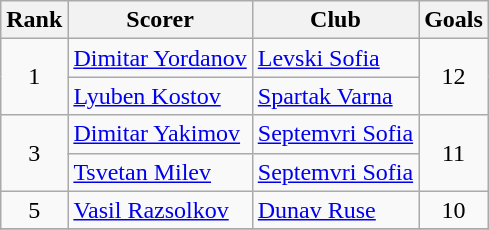<table class="wikitable" style="text-align:center">
<tr>
<th>Rank</th>
<th>Scorer</th>
<th>Club</th>
<th>Goals</th>
</tr>
<tr>
<td rowspan="2">1</td>
<td align="left"> <a href='#'>Dimitar Yordanov</a></td>
<td align="left"><a href='#'>Levski Sofia</a></td>
<td rowspan="2">12</td>
</tr>
<tr>
<td align="left"> <a href='#'>Lyuben Kostov</a></td>
<td align="left"><a href='#'>Spartak Varna</a></td>
</tr>
<tr>
<td rowspan="2">3</td>
<td align="left"> <a href='#'>Dimitar Yakimov</a></td>
<td align="left"><a href='#'>Septemvri Sofia</a></td>
<td rowspan="2">11</td>
</tr>
<tr>
<td align="left"> <a href='#'>Tsvetan Milev</a></td>
<td align="left"><a href='#'>Septemvri Sofia</a></td>
</tr>
<tr>
<td rowspan="1">5</td>
<td align="left"> <a href='#'>Vasil Razsolkov</a></td>
<td align="left"><a href='#'>Dunav Ruse</a></td>
<td rowspan="1">10</td>
</tr>
<tr>
</tr>
</table>
